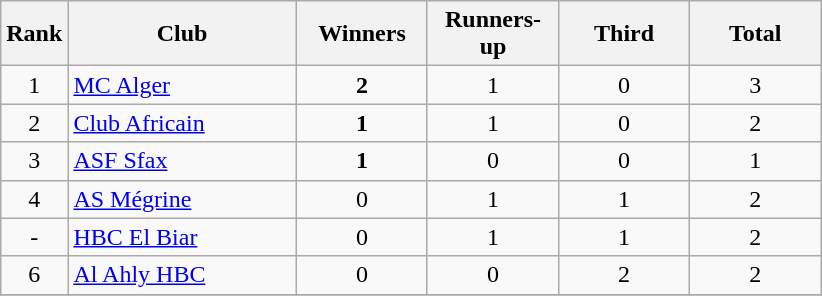<table class="wikitable" style="text-align: center;">
<tr>
<th width=20>Rank</th>
<th width=145>Club</th>
<th width=80>Winners</th>
<th width=80>Runners-up</th>
<th width=80>Third</th>
<th width=80>Total</th>
</tr>
<tr>
<td>1</td>
<td align=left> <a href='#'>MC Alger</a></td>
<td><strong>2</strong></td>
<td>1</td>
<td>0</td>
<td>3</td>
</tr>
<tr>
<td>2</td>
<td align=left> <a href='#'>Club Africain</a></td>
<td><strong>1</strong></td>
<td>1</td>
<td>0</td>
<td>2</td>
</tr>
<tr>
<td>3</td>
<td align=left> <a href='#'>ASF Sfax</a></td>
<td><strong>1</strong></td>
<td>0</td>
<td>0</td>
<td>1</td>
</tr>
<tr>
<td>4</td>
<td align=left> <a href='#'>AS Mégrine</a></td>
<td>0</td>
<td>1</td>
<td>1</td>
<td>2</td>
</tr>
<tr>
<td>-</td>
<td align=left> <a href='#'>HBC El Biar</a></td>
<td>0</td>
<td>1</td>
<td>1</td>
<td>2</td>
</tr>
<tr>
<td>6</td>
<td align=left> <a href='#'>Al Ahly HBC</a></td>
<td>0</td>
<td>0</td>
<td>2</td>
<td>2</td>
</tr>
<tr>
</tr>
</table>
